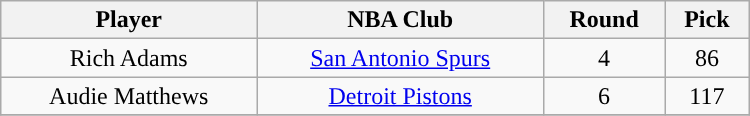<table class="wikitable" width="500">
<tr>
<th>Player</th>
<th>NBA Club</th>
<th>Round</th>
<th>Pick</th>
</tr>
<tr align="center" bgcolor="">
<td>Rich Adams</td>
<td><a href='#'>San Antonio Spurs</a></td>
<td>4</td>
<td>86</td>
</tr>
<tr align="center" bgcolor="">
<td>Audie Matthews</td>
<td><a href='#'>Detroit Pistons</a></td>
<td>6</td>
<td>117</td>
</tr>
<tr align="center" bgcolor="">
</tr>
</table>
